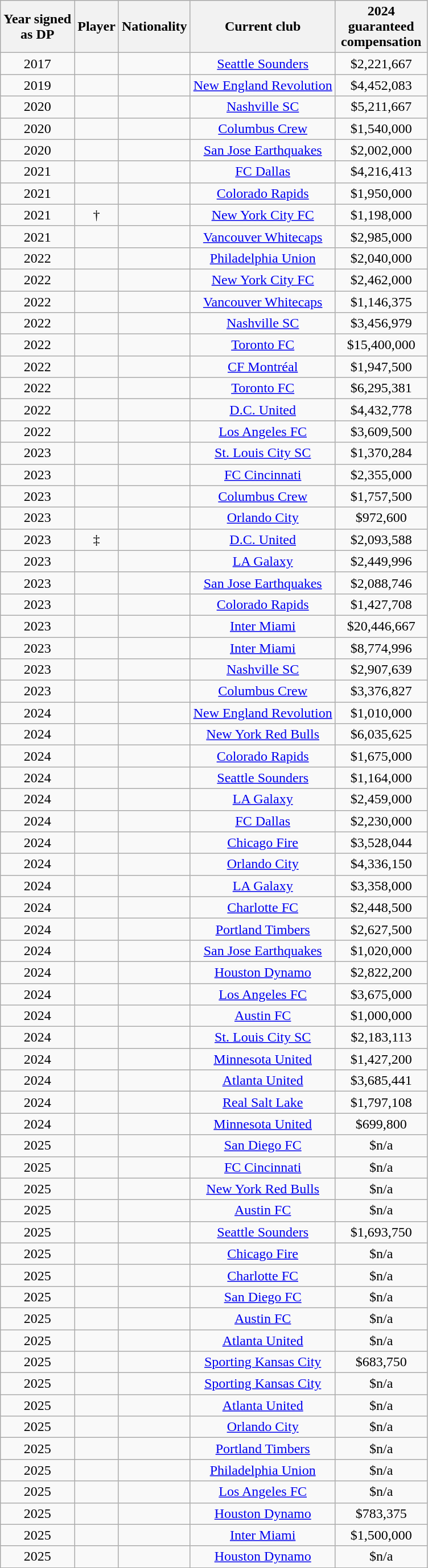<table class="wikitable sortable">
<tr>
<th>Year signed <br> as DP</th>
<th>Player</th>
<th>Nationality</th>
<th>Current club</th>
<th style="width:100px;">2024 guaranteed compensation</th>
</tr>
<tr>
<td align=center>2017</td>
<td align=center></td>
<td align=center></td>
<td align=center><a href='#'>Seattle Sounders</a></td>
<td align=center>$2,221,667</td>
</tr>
<tr>
<td align=center>2019</td>
<td align=center></td>
<td align=center></td>
<td align=center><a href='#'>New England Revolution</a></td>
<td align=center>$4,452,083</td>
</tr>
<tr>
<td align=center>2020</td>
<td align=center></td>
<td align=center></td>
<td align=center><a href='#'>Nashville SC</a></td>
<td align=center>$5,211,667</td>
</tr>
<tr>
<td align=center>2020</td>
<td align=center></td>
<td align=center></td>
<td align=center><a href='#'>Columbus Crew</a></td>
<td align=center>$1,540,000</td>
</tr>
<tr>
<td align=center>2020</td>
<td align=center></td>
<td align=center></td>
<td align=center><a href='#'>San Jose Earthquakes</a></td>
<td align=center>$2,002,000</td>
</tr>
<tr>
<td align=center>2021</td>
<td align=center></td>
<td align=center></td>
<td align=center><a href='#'>FC Dallas</a></td>
<td align=center>$4,216,413</td>
</tr>
<tr>
<td align=center>2021</td>
<td align=center></td>
<td align=center></td>
<td align=center><a href='#'>Colorado Rapids</a></td>
<td align=center>$1,950,000</td>
</tr>
<tr>
<td align=center>2021</td>
<td align=center>†</td>
<td align=center></td>
<td align=center><a href='#'>New York City FC</a></td>
<td align=center>$1,198,000</td>
</tr>
<tr>
<td align=center>2021</td>
<td align=center></td>
<td align=center></td>
<td align=center><a href='#'>Vancouver Whitecaps</a></td>
<td align=center>$2,985,000</td>
</tr>
<tr>
<td align=center>2022</td>
<td align=center></td>
<td align=center></td>
<td align=center><a href='#'>Philadelphia Union</a></td>
<td align=center>$2,040,000</td>
</tr>
<tr>
<td align=center>2022</td>
<td align=center></td>
<td align=center></td>
<td align=center><a href='#'>New York City FC</a></td>
<td align=center>$2,462,000</td>
</tr>
<tr>
<td align=center>2022</td>
<td align=center></td>
<td align=center></td>
<td align=center><a href='#'>Vancouver Whitecaps</a></td>
<td align=center>$1,146,375</td>
</tr>
<tr>
<td align=center>2022</td>
<td align=center></td>
<td align=center></td>
<td align=center><a href='#'>Nashville SC</a></td>
<td align=center>$3,456,979</td>
</tr>
<tr>
<td align=center>2022</td>
<td align=center></td>
<td align=center></td>
<td align=center><a href='#'>Toronto FC</a></td>
<td align=center>$15,400,000</td>
</tr>
<tr>
<td align=center>2022</td>
<td align=center></td>
<td align=center></td>
<td align=center><a href='#'>CF Montréal</a></td>
<td align=center>$1,947,500</td>
</tr>
<tr>
<td align=center>2022</td>
<td align=center></td>
<td align=center></td>
<td align=center><a href='#'>Toronto FC</a></td>
<td align=center>$6,295,381</td>
</tr>
<tr>
<td align=center>2022</td>
<td align=center></td>
<td align=center></td>
<td align=center><a href='#'>D.C. United</a></td>
<td align=center>$4,432,778</td>
</tr>
<tr>
<td align=center>2022</td>
<td align=center></td>
<td align=center></td>
<td align=center><a href='#'>Los Angeles FC</a></td>
<td align=center>$3,609,500</td>
</tr>
<tr>
<td align=center>2023</td>
<td align=center></td>
<td align=center></td>
<td align=center><a href='#'>St. Louis City SC</a></td>
<td align=center>$1,370,284</td>
</tr>
<tr>
<td align=center>2023</td>
<td align=center></td>
<td align=center></td>
<td align=center><a href='#'>FC Cincinnati</a></td>
<td align=center>$2,355,000</td>
</tr>
<tr>
<td align=center>2023</td>
<td align=center></td>
<td align=center></td>
<td align=center><a href='#'>Columbus Crew</a></td>
<td align=center>$1,757,500</td>
</tr>
<tr>
<td align=center>2023</td>
<td align=center></td>
<td align=center></td>
<td align=center><a href='#'>Orlando City</a></td>
<td align=center>$972,600</td>
</tr>
<tr>
<td align=center>2023</td>
<td align=center>‡</td>
<td align=center></td>
<td align=center><a href='#'>D.C. United</a></td>
<td align=center>$2,093,588</td>
</tr>
<tr>
<td align=center>2023</td>
<td align=center></td>
<td align=center></td>
<td align=center><a href='#'>LA Galaxy</a></td>
<td align=center>$2,449,996</td>
</tr>
<tr>
<td align=center>2023</td>
<td align=center></td>
<td align=center></td>
<td align=center><a href='#'>San Jose Earthquakes</a></td>
<td align=center>$2,088,746</td>
</tr>
<tr>
<td align=center>2023</td>
<td align=center></td>
<td align=center></td>
<td align=center><a href='#'>Colorado Rapids</a></td>
<td align=center>$1,427,708</td>
</tr>
<tr>
<td align=center>2023</td>
<td align=center></td>
<td align=center></td>
<td align=center><a href='#'>Inter Miami</a></td>
<td align=center>$20,446,667</td>
</tr>
<tr>
<td align=center>2023</td>
<td align=center></td>
<td align=center></td>
<td align=center><a href='#'>Inter Miami</a></td>
<td align=center>$8,774,996</td>
</tr>
<tr>
<td align=center>2023</td>
<td align=center></td>
<td align=center></td>
<td align=center><a href='#'>Nashville SC</a></td>
<td align=center>$2,907,639</td>
</tr>
<tr>
<td align=center>2023</td>
<td align=center></td>
<td align=center></td>
<td align=center><a href='#'>Columbus Crew</a></td>
<td align=center>$3,376,827</td>
</tr>
<tr>
<td align=center>2024</td>
<td align=center></td>
<td align=center></td>
<td align=center><a href='#'>New England Revolution</a></td>
<td align=center>$1,010,000</td>
</tr>
<tr>
<td align=center>2024</td>
<td align=center></td>
<td align=center></td>
<td align=center><a href='#'>New York Red Bulls</a></td>
<td align=center>$6,035,625</td>
</tr>
<tr>
<td align=center>2024</td>
<td align=center></td>
<td align=center></td>
<td align=center><a href='#'>Colorado Rapids</a></td>
<td align=center>$1,675,000</td>
</tr>
<tr>
<td align=center>2024</td>
<td align=center></td>
<td align=center></td>
<td align=center><a href='#'>Seattle Sounders</a></td>
<td align=center>$1,164,000</td>
</tr>
<tr>
<td align=center>2024</td>
<td align=center></td>
<td align=center></td>
<td align=center><a href='#'>LA Galaxy</a></td>
<td align=center>$2,459,000</td>
</tr>
<tr>
<td align=center>2024</td>
<td align=center></td>
<td align=center></td>
<td align=center><a href='#'>FC Dallas</a></td>
<td align=center>$2,230,000</td>
</tr>
<tr>
<td align=center>2024</td>
<td align=center></td>
<td align=center></td>
<td align=center><a href='#'>Chicago Fire</a></td>
<td align=center>$3,528,044</td>
</tr>
<tr>
<td align=center>2024</td>
<td align=center></td>
<td align=center></td>
<td align=center><a href='#'>Orlando City</a></td>
<td align=center>$4,336,150</td>
</tr>
<tr>
<td align=center>2024</td>
<td align=center></td>
<td align=center></td>
<td align=center><a href='#'>LA Galaxy</a></td>
<td align=center>$3,358,000</td>
</tr>
<tr>
<td align=center>2024</td>
<td align=center></td>
<td align=center></td>
<td align=center><a href='#'>Charlotte FC</a></td>
<td align=center>$2,448,500</td>
</tr>
<tr>
<td align=center>2024</td>
<td align=center></td>
<td align=center></td>
<td align=center><a href='#'>Portland Timbers</a></td>
<td align=center>$2,627,500</td>
</tr>
<tr>
<td align=center>2024</td>
<td align=center></td>
<td align=center></td>
<td align=center><a href='#'>San Jose Earthquakes</a></td>
<td align=center>$1,020,000</td>
</tr>
<tr>
<td align=center>2024</td>
<td align=center></td>
<td align=center></td>
<td align=center><a href='#'>Houston Dynamo</a></td>
<td align=center>$2,822,200</td>
</tr>
<tr>
<td align=center>2024</td>
<td align=center></td>
<td align=center></td>
<td align=center><a href='#'>Los Angeles FC</a></td>
<td align=center>$3,675,000</td>
</tr>
<tr>
<td align=center>2024</td>
<td align=center></td>
<td align=center></td>
<td align=center><a href='#'>Austin FC</a></td>
<td align=center>$1,000,000</td>
</tr>
<tr>
<td align=center>2024</td>
<td align=center></td>
<td align=center></td>
<td align=center><a href='#'>St. Louis City SC</a></td>
<td align=center>$2,183,113</td>
</tr>
<tr>
<td align=center>2024</td>
<td align=center></td>
<td align=center></td>
<td align=center><a href='#'>Minnesota United</a></td>
<td align=center>$1,427,200</td>
</tr>
<tr>
<td align=center>2024</td>
<td align=center></td>
<td align=center></td>
<td align=center><a href='#'>Atlanta United</a></td>
<td align=center>$3,685,441</td>
</tr>
<tr>
<td align=center>2024</td>
<td align=center></td>
<td align=center></td>
<td align=center><a href='#'>Real Salt Lake</a></td>
<td align=center>$1,797,108</td>
</tr>
<tr>
<td align=center>2024</td>
<td align=center></td>
<td align=center></td>
<td align=center><a href='#'>Minnesota United</a></td>
<td align=center>$699,800</td>
</tr>
<tr>
<td align=center>2025</td>
<td align=center></td>
<td align=center></td>
<td align=center><a href='#'>San Diego FC</a></td>
<td align=center>$n/a</td>
</tr>
<tr>
<td align=center>2025</td>
<td align=center></td>
<td align=center></td>
<td align=center><a href='#'>FC Cincinnati</a></td>
<td align=center>$n/a</td>
</tr>
<tr>
<td align=center>2025</td>
<td align=center></td>
<td align=center></td>
<td align=center><a href='#'>New York Red Bulls</a></td>
<td align=center>$n/a</td>
</tr>
<tr>
<td align=center>2025</td>
<td align=center></td>
<td align=center></td>
<td align=center><a href='#'>Austin FC</a></td>
<td align=center>$n/a</td>
</tr>
<tr>
<td align=center>2025</td>
<td align=center></td>
<td align=center></td>
<td align=center><a href='#'>Seattle Sounders</a></td>
<td align=center>$1,693,750</td>
</tr>
<tr>
<td align=center>2025</td>
<td align=center></td>
<td align=center></td>
<td align=center><a href='#'>Chicago Fire</a></td>
<td align=center>$n/a</td>
</tr>
<tr>
<td align=center>2025</td>
<td align=center></td>
<td align=center></td>
<td align=center><a href='#'>Charlotte FC</a></td>
<td align=center>$n/a</td>
</tr>
<tr>
<td align=center>2025</td>
<td align=center></td>
<td align=center></td>
<td align=center><a href='#'>San Diego FC</a></td>
<td align=center>$n/a</td>
</tr>
<tr>
<td align=center>2025</td>
<td align=center></td>
<td align=center></td>
<td align=center><a href='#'>Austin FC</a></td>
<td align=center>$n/a</td>
</tr>
<tr>
<td align=center>2025</td>
<td align=center></td>
<td align=center></td>
<td align=center><a href='#'>Atlanta United</a></td>
<td align=center>$n/a</td>
</tr>
<tr>
<td align=center>2025</td>
<td align=center></td>
<td align=center></td>
<td align=center><a href='#'>Sporting Kansas City</a></td>
<td align=center>$683,750</td>
</tr>
<tr>
<td align=center>2025</td>
<td align=center></td>
<td align=center></td>
<td align=center><a href='#'>Sporting Kansas City</a></td>
<td align=center>$n/a</td>
</tr>
<tr>
<td align=center>2025</td>
<td align=center></td>
<td align=center></td>
<td align=center><a href='#'>Atlanta United</a></td>
<td align=center>$n/a</td>
</tr>
<tr>
<td align=center>2025</td>
<td align=center></td>
<td align=center></td>
<td align=center><a href='#'>Orlando City</a></td>
<td align=center>$n/a</td>
</tr>
<tr>
<td align=center>2025</td>
<td align=center></td>
<td align=center></td>
<td align=center><a href='#'>Portland Timbers</a></td>
<td align=center>$n/a</td>
</tr>
<tr>
<td align=center>2025</td>
<td align=center></td>
<td align=center></td>
<td align=center><a href='#'>Philadelphia Union</a></td>
<td align=center>$n/a</td>
</tr>
<tr>
<td align=center>2025</td>
<td align=center></td>
<td align=center></td>
<td align=center><a href='#'>Los Angeles FC</a></td>
<td align=center>$n/a</td>
</tr>
<tr>
<td align=center>2025</td>
<td align=center></td>
<td align=center></td>
<td align=center><a href='#'>Houston Dynamo</a></td>
<td align=center>$783,375</td>
</tr>
<tr>
<td align=center>2025</td>
<td align=center></td>
<td align=center></td>
<td align=center><a href='#'>Inter Miami</a></td>
<td align=center>$1,500,000</td>
</tr>
<tr>
<td align=center>2025</td>
<td align=center></td>
<td align=center></td>
<td align=center><a href='#'>Houston Dynamo</a></td>
<td align=center>$n/a</td>
</tr>
<tr>
</tr>
</table>
